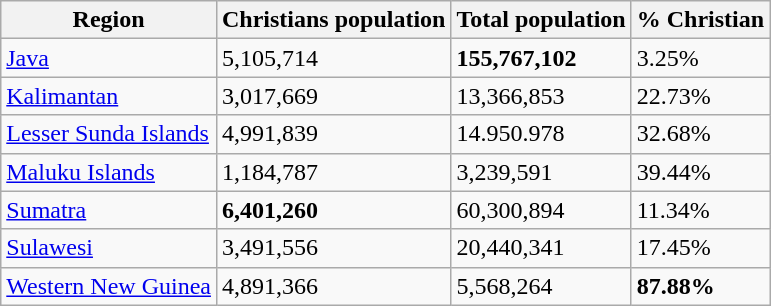<table class="wikitable sortable" style="font-size:100;" cellspacing="4">
<tr valign="top">
<th>Region</th>
<th>Christians population</th>
<th>Total population</th>
<th>% Christian</th>
</tr>
<tr>
<td><a href='#'>Java</a></td>
<td>5,105,714</td>
<td><strong>155,767,102</strong></td>
<td>3.25%</td>
</tr>
<tr>
<td><a href='#'>Kalimantan</a></td>
<td>3,017,669</td>
<td>13,366,853</td>
<td>22.73%</td>
</tr>
<tr>
<td><a href='#'>Lesser Sunda Islands</a></td>
<td>4,991,839</td>
<td>14.950.978</td>
<td>32.68%</td>
</tr>
<tr>
<td><a href='#'>Maluku Islands</a></td>
<td>1,184,787</td>
<td>3,239,591</td>
<td>39.44%</td>
</tr>
<tr>
<td><a href='#'>Sumatra</a></td>
<td><strong>6,401,260</strong></td>
<td>60,300,894</td>
<td>11.34%</td>
</tr>
<tr>
<td><a href='#'>Sulawesi</a></td>
<td>3,491,556</td>
<td>20,440,341</td>
<td>17.45%</td>
</tr>
<tr>
<td><a href='#'>Western New Guinea</a></td>
<td>4,891,366</td>
<td>5,568,264</td>
<td><strong>87.88%</strong></td>
</tr>
</table>
